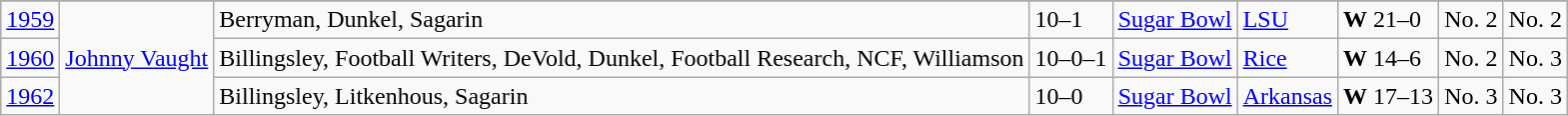<table class="wikitable">
<tr>
</tr>
<tr>
<td><a href='#'>1959</a></td>
<td rowspan="3"><a href='#'>Johnny Vaught</a></td>
<td>Berryman, Dunkel, Sagarin</td>
<td>10–1</td>
<td><a href='#'>Sugar Bowl</a></td>
<td><a href='#'>LSU</a></td>
<td><strong>W</strong> 21–0</td>
<td>No. 2</td>
<td>No. 2</td>
</tr>
<tr>
<td><a href='#'>1960</a></td>
<td>Billingsley, Football Writers, DeVold, Dunkel, Football Research, NCF, Williamson</td>
<td>10–0–1</td>
<td><a href='#'>Sugar Bowl</a></td>
<td><a href='#'>Rice</a></td>
<td><strong>W</strong> 14–6</td>
<td>No. 2</td>
<td>No. 3</td>
</tr>
<tr>
<td><a href='#'>1962</a></td>
<td>Billingsley, Litkenhous, Sagarin</td>
<td>10–0</td>
<td><a href='#'>Sugar Bowl</a></td>
<td><a href='#'>Arkansas</a></td>
<td><strong>W</strong> 17–13</td>
<td>No. 3</td>
<td>No. 3</td>
</tr>
</table>
